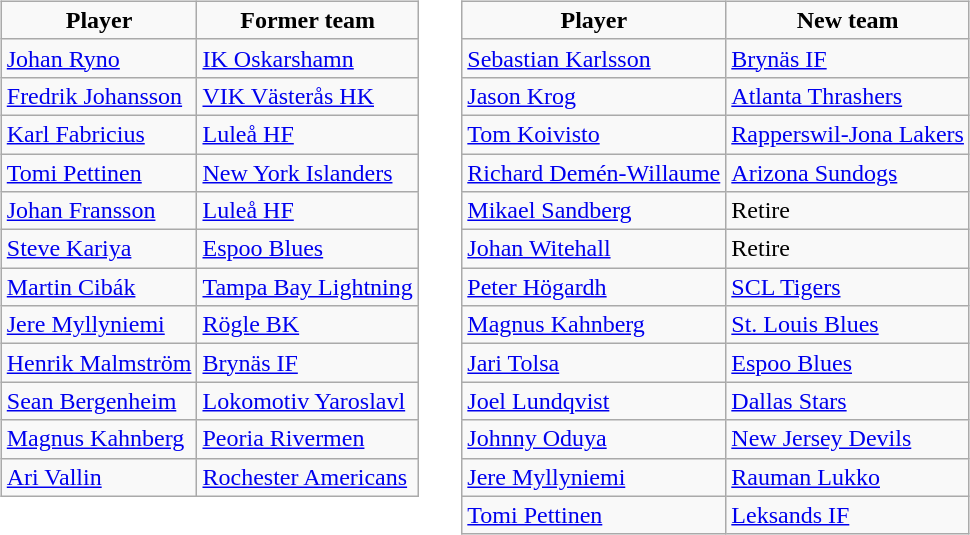<table cellspacing="10">
<tr>
<td valign="top"><br><table class="wikitable">
<tr style="text-align:center;">
<td><strong>Player</strong></td>
<td><strong>Former team</strong></td>
</tr>
<tr>
<td><a href='#'>Johan Ryno</a></td>
<td><a href='#'>IK Oskarshamn</a></td>
</tr>
<tr>
<td><a href='#'>Fredrik Johansson</a></td>
<td><a href='#'>VIK Västerås HK</a></td>
</tr>
<tr>
<td><a href='#'>Karl Fabricius</a></td>
<td><a href='#'>Luleå HF</a></td>
</tr>
<tr>
<td><a href='#'>Tomi Pettinen</a></td>
<td><a href='#'>New York Islanders</a></td>
</tr>
<tr>
<td><a href='#'>Johan Fransson</a></td>
<td><a href='#'>Luleå HF</a></td>
</tr>
<tr>
<td><a href='#'>Steve Kariya</a></td>
<td><a href='#'>Espoo Blues</a></td>
</tr>
<tr>
<td><a href='#'>Martin Cibák</a></td>
<td><a href='#'>Tampa Bay Lightning</a></td>
</tr>
<tr>
<td><a href='#'>Jere Myllyniemi</a></td>
<td><a href='#'>Rögle BK</a></td>
</tr>
<tr>
<td><a href='#'>Henrik Malmström</a></td>
<td><a href='#'>Brynäs IF</a></td>
</tr>
<tr>
<td><a href='#'>Sean Bergenheim</a></td>
<td><a href='#'>Lokomotiv Yaroslavl</a></td>
</tr>
<tr>
<td><a href='#'>Magnus Kahnberg</a></td>
<td><a href='#'>Peoria Rivermen</a></td>
</tr>
<tr>
<td><a href='#'>Ari Vallin</a></td>
<td><a href='#'>Rochester Americans</a></td>
</tr>
</table>
</td>
<td valign="top"><br><table class="wikitable">
<tr style="text-align:center;">
<td><strong>Player</strong></td>
<td><strong>New team</strong></td>
</tr>
<tr>
<td><a href='#'>Sebastian Karlsson</a></td>
<td><a href='#'>Brynäs IF</a></td>
</tr>
<tr>
<td><a href='#'>Jason Krog</a></td>
<td><a href='#'>Atlanta Thrashers</a></td>
</tr>
<tr>
<td><a href='#'>Tom Koivisto</a></td>
<td><a href='#'>Rapperswil-Jona Lakers</a></td>
</tr>
<tr>
<td><a href='#'>Richard Demén-Willaume</a></td>
<td><a href='#'>Arizona Sundogs</a></td>
</tr>
<tr>
<td><a href='#'>Mikael Sandberg</a></td>
<td>Retire</td>
</tr>
<tr>
<td><a href='#'>Johan Witehall</a></td>
<td>Retire</td>
</tr>
<tr>
<td><a href='#'>Peter Högardh</a></td>
<td><a href='#'>SCL Tigers</a></td>
</tr>
<tr>
<td><a href='#'>Magnus Kahnberg</a></td>
<td><a href='#'>St. Louis Blues</a></td>
</tr>
<tr>
<td><a href='#'>Jari Tolsa</a></td>
<td><a href='#'>Espoo Blues</a></td>
</tr>
<tr>
<td><a href='#'>Joel Lundqvist</a></td>
<td><a href='#'>Dallas Stars</a></td>
</tr>
<tr>
<td><a href='#'>Johnny Oduya</a></td>
<td><a href='#'>New Jersey Devils</a></td>
</tr>
<tr>
<td><a href='#'>Jere Myllyniemi</a></td>
<td><a href='#'>Rauman Lukko</a></td>
</tr>
<tr>
<td><a href='#'>Tomi Pettinen</a></td>
<td><a href='#'>Leksands IF</a></td>
</tr>
</table>
</td>
</tr>
</table>
